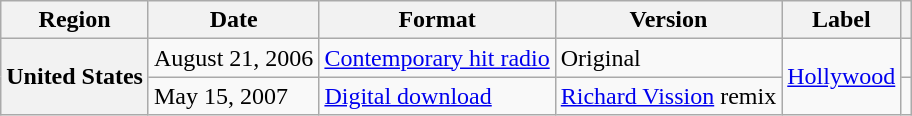<table class="wikitable plainrowheaders">
<tr>
<th scope="col">Region</th>
<th scope="col">Date</th>
<th scope="col">Format</th>
<th scope="col">Version</th>
<th scope="col">Label</th>
<th scope="col"></th>
</tr>
<tr>
<th scope="row" rowspan="2">United States</th>
<td>August 21, 2006</td>
<td><a href='#'>Contemporary hit radio</a></td>
<td>Original</td>
<td rowspan="2"><a href='#'>Hollywood</a></td>
<td></td>
</tr>
<tr>
<td>May 15, 2007</td>
<td><a href='#'>Digital download</a></td>
<td><a href='#'>Richard Vission</a> remix</td>
<td></td>
</tr>
</table>
